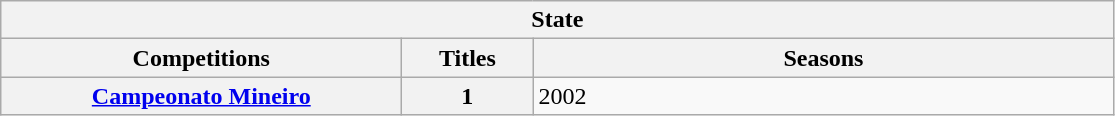<table class="wikitable">
<tr>
<th colspan="3">State</th>
</tr>
<tr>
<th style="width:260px">Competitions</th>
<th style="width:80px">Titles</th>
<th style="width:380px">Seasons</th>
</tr>
<tr>
<th style="text-align:center"><a href='#'>Campeonato Mineiro</a></th>
<th style="text-align:center"><strong>1</strong></th>
<td align="left">2002</td>
</tr>
</table>
